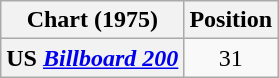<table class="wikitable plainrowheaders" style="text-align:center">
<tr>
<th scope="col">Chart (1975)</th>
<th scope="col">Position</th>
</tr>
<tr>
<th scope="row">US <em><a href='#'>Billboard 200</a></em></th>
<td>31</td>
</tr>
</table>
